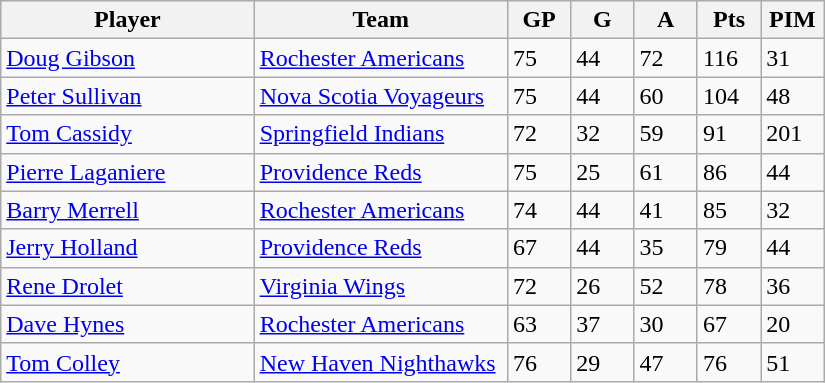<table class="wikitable">
<tr>
<th bgcolor="#DDDDFF" width="30%">Player</th>
<th bgcolor="#DDDDFF" width="30%">Team</th>
<th bgcolor="#DDDDFF" width="7.5%">GP</th>
<th bgcolor="#DDDDFF" width="7.5%">G</th>
<th bgcolor="#DDDDFF" width="7.5%">A</th>
<th bgcolor="#DDDDFF" width="7.5%">Pts</th>
<th bgcolor="#DDDDFF" width="7.5%">PIM</th>
</tr>
<tr>
<td><a href='#'>Doug Gibson</a></td>
<td><a href='#'>Rochester Americans</a></td>
<td>75</td>
<td>44</td>
<td>72</td>
<td>116</td>
<td>31</td>
</tr>
<tr>
<td><a href='#'>Peter Sullivan</a></td>
<td><a href='#'>Nova Scotia Voyageurs</a></td>
<td>75</td>
<td>44</td>
<td>60</td>
<td>104</td>
<td>48</td>
</tr>
<tr>
<td><a href='#'>Tom Cassidy</a></td>
<td><a href='#'>Springfield Indians</a></td>
<td>72</td>
<td>32</td>
<td>59</td>
<td>91</td>
<td>201</td>
</tr>
<tr>
<td><a href='#'>Pierre Laganiere</a></td>
<td><a href='#'>Providence Reds</a></td>
<td>75</td>
<td>25</td>
<td>61</td>
<td>86</td>
<td>44</td>
</tr>
<tr>
<td><a href='#'>Barry Merrell</a></td>
<td><a href='#'>Rochester Americans</a></td>
<td>74</td>
<td>44</td>
<td>41</td>
<td>85</td>
<td>32</td>
</tr>
<tr>
<td><a href='#'>Jerry Holland</a></td>
<td><a href='#'>Providence Reds</a></td>
<td>67</td>
<td>44</td>
<td>35</td>
<td>79</td>
<td>44</td>
</tr>
<tr>
<td><a href='#'>Rene Drolet</a></td>
<td><a href='#'>Virginia Wings</a></td>
<td>72</td>
<td>26</td>
<td>52</td>
<td>78</td>
<td>36</td>
</tr>
<tr>
<td><a href='#'>Dave Hynes</a></td>
<td><a href='#'>Rochester Americans</a></td>
<td>63</td>
<td>37</td>
<td>30</td>
<td>67</td>
<td>20</td>
</tr>
<tr>
<td><a href='#'>Tom Colley</a></td>
<td><a href='#'>New Haven Nighthawks</a></td>
<td>76</td>
<td>29</td>
<td>47</td>
<td>76</td>
<td>51</td>
</tr>
</table>
